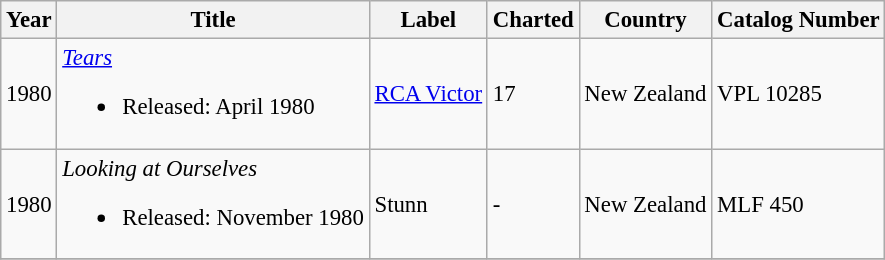<table class="wikitable" style="font-size: 95%;">
<tr>
<th>Year</th>
<th>Title</th>
<th>Label</th>
<th>Charted</th>
<th>Country</th>
<th>Catalog Number</th>
</tr>
<tr>
<td align="left" valign="center">1980</td>
<td align="left" valign="center"><em><a href='#'>Tears</a></em><br><ul><li>Released: April 1980</li></ul></td>
<td align="left" valign="center"><a href='#'>RCA Victor</a></td>
<td align="left" valign="center">17</td>
<td align="left" valign="center">New Zealand</td>
<td align="left" valign="center">VPL 10285</td>
</tr>
<tr>
<td align="left" valign="center">1980</td>
<td align="left" valign="center"><em>Looking at Ourselves</em><br><ul><li>Released: November 1980</li></ul></td>
<td align="left" valign="center">Stunn</td>
<td align="left" valign="center">-</td>
<td align="left" valign="center">New Zealand</td>
<td align="left" valign="center">MLF 450</td>
</tr>
<tr>
</tr>
</table>
